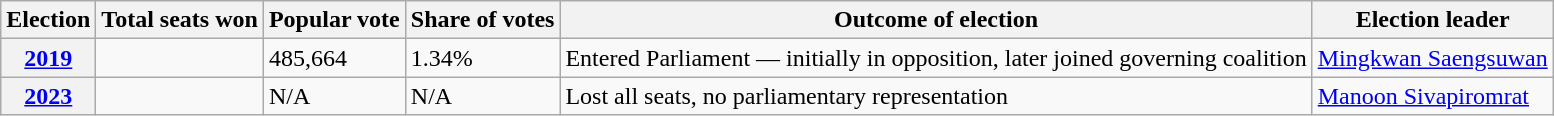<table class="wikitable">
<tr>
<th>Election</th>
<th>Total seats won</th>
<th>Popular vote</th>
<th>Share of votes</th>
<th>Outcome of election</th>
<th>Election leader</th>
</tr>
<tr>
<th><a href='#'>2019</a></th>
<td></td>
<td>485,664</td>
<td>1.34%</td>
<td>Entered Parliament — initially in opposition, later joined governing coalition</td>
<td><a href='#'>Mingkwan Saengsuwan</a></td>
</tr>
<tr>
<th><a href='#'>2023</a></th>
<td></td>
<td>N/A</td>
<td>N/A</td>
<td>Lost all seats, no parliamentary representation</td>
<td><a href='#'>Manoon Sivapiromrat</a></td>
</tr>
</table>
